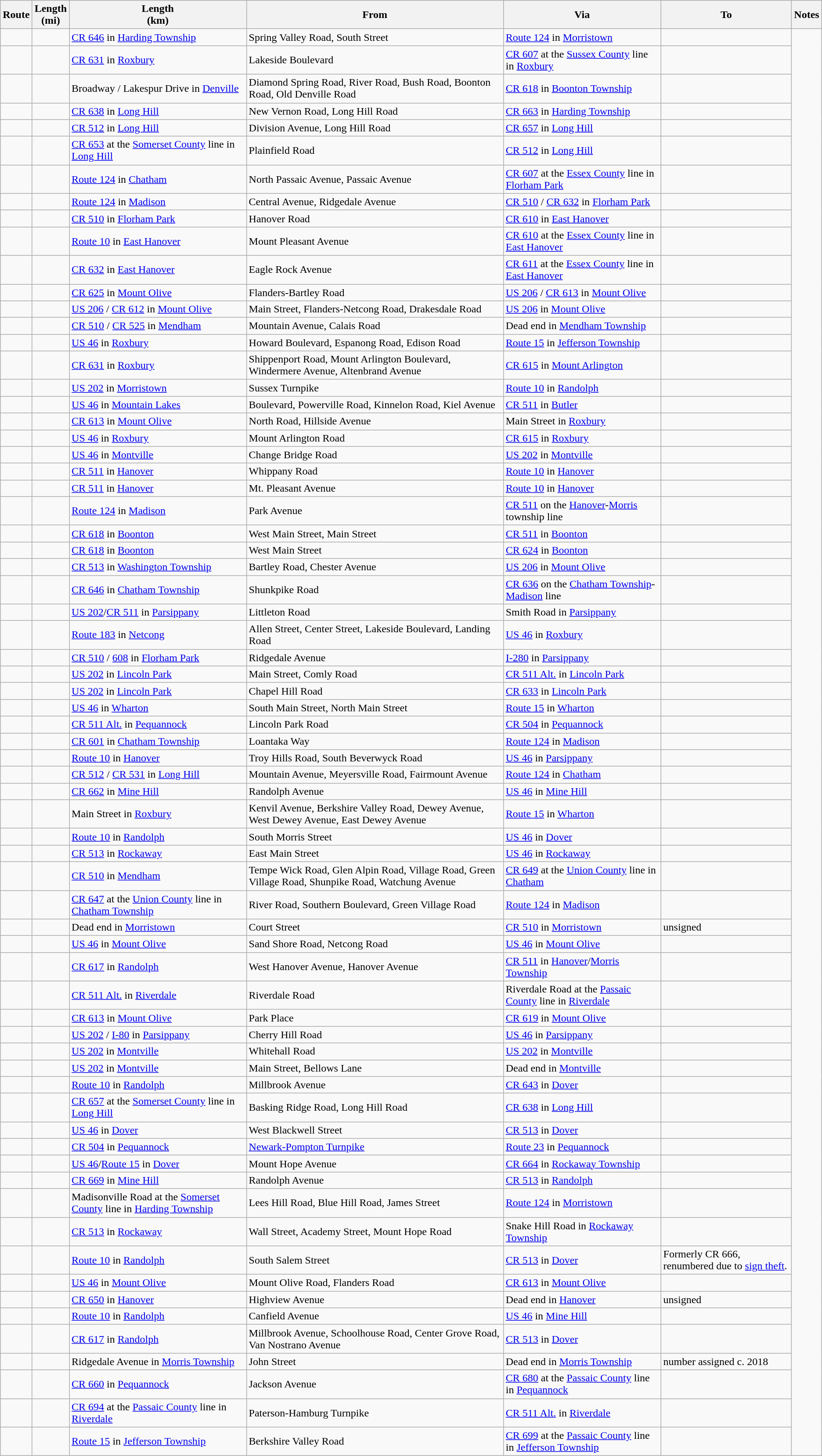<table class="wikitable sortable">
<tr>
<th>Route</th>
<th>Length<br>(mi)</th>
<th>Length<br>(km)</th>
<th class="unsortable">From</th>
<th class="unsortable">Via</th>
<th class="unsortable">To</th>
<th class="unsortable">Notes</th>
</tr>
<tr>
<td id="601"></td>
<td></td>
<td><a href='#'>CR 646</a> in <a href='#'>Harding Township</a></td>
<td>Spring Valley Road, South Street</td>
<td><a href='#'>Route 124</a> in <a href='#'>Morristown</a></td>
<td></td>
</tr>
<tr>
<td id="602"></td>
<td></td>
<td><a href='#'>CR 631</a> in <a href='#'>Roxbury</a></td>
<td>Lakeside Boulevard</td>
<td><a href='#'>CR 607</a> at the <a href='#'>Sussex County</a> line in <a href='#'>Roxbury</a></td>
<td></td>
</tr>
<tr>
<td id="603"></td>
<td></td>
<td>Broadway / Lakespur Drive  in <a href='#'>Denville</a></td>
<td>Diamond Spring Road, River Road, Bush Road, Boonton Road, Old Denville Road</td>
<td><a href='#'>CR 618</a> in <a href='#'>Boonton Township</a></td>
<td></td>
</tr>
<tr>
<td id="604"></td>
<td></td>
<td><a href='#'>CR 638</a> in <a href='#'>Long Hill</a></td>
<td>New Vernon Road, Long Hill Road</td>
<td><a href='#'>CR 663</a> in <a href='#'>Harding Township</a></td>
<td></td>
</tr>
<tr>
<td id="605"></td>
<td></td>
<td><a href='#'>CR 512</a> in <a href='#'>Long Hill</a></td>
<td>Division Avenue, Long Hill Road</td>
<td><a href='#'>CR 657</a> in <a href='#'>Long Hill</a></td>
<td></td>
</tr>
<tr>
<td id="606"></td>
<td></td>
<td><a href='#'>CR 653</a> at the <a href='#'>Somerset County</a> line in <a href='#'>Long Hill</a></td>
<td>Plainfield Road</td>
<td><a href='#'>CR 512</a> in <a href='#'>Long Hill</a></td>
<td></td>
</tr>
<tr>
<td id="607"></td>
<td></td>
<td><a href='#'>Route 124</a> in <a href='#'>Chatham</a></td>
<td>North Passaic Avenue, Passaic Avenue</td>
<td><a href='#'>CR 607</a> at the <a href='#'>Essex County</a> line in <a href='#'>Florham Park</a></td>
<td></td>
</tr>
<tr>
<td id="608"></td>
<td></td>
<td><a href='#'>Route 124</a> in <a href='#'>Madison</a></td>
<td>Central Avenue, Ridgedale Avenue</td>
<td><a href='#'>CR 510</a> / <a href='#'>CR 632</a> in <a href='#'>Florham Park</a></td>
<td></td>
</tr>
<tr>
<td id="609"></td>
<td></td>
<td><a href='#'>CR 510</a> in <a href='#'>Florham Park</a></td>
<td>Hanover Road</td>
<td><a href='#'>CR 610</a> in <a href='#'>East Hanover</a></td>
<td></td>
</tr>
<tr>
<td id="610"></td>
<td></td>
<td><a href='#'>Route 10</a> in <a href='#'>East Hanover</a></td>
<td>Mount Pleasant Avenue</td>
<td><a href='#'>CR 610</a> at the <a href='#'>Essex County</a> line in <a href='#'>East Hanover</a></td>
<td></td>
</tr>
<tr>
<td id="611"></td>
<td></td>
<td><a href='#'>CR 632</a> in <a href='#'>East Hanover</a></td>
<td>Eagle Rock Avenue</td>
<td><a href='#'>CR 611</a> at the <a href='#'>Essex County</a> line in <a href='#'>East Hanover</a></td>
<td></td>
</tr>
<tr>
<td id="612"></td>
<td></td>
<td><a href='#'>CR 625</a> in <a href='#'>Mount Olive</a></td>
<td>Flanders-Bartley Road</td>
<td><a href='#'>US 206</a> / <a href='#'>CR 613</a> in <a href='#'>Mount Olive</a></td>
<td></td>
</tr>
<tr>
<td id="613"></td>
<td></td>
<td><a href='#'>US 206</a> / <a href='#'>CR 612</a> in <a href='#'>Mount Olive</a></td>
<td>Main Street, Flanders-Netcong Road, Drakesdale Road</td>
<td><a href='#'>US 206</a> in <a href='#'>Mount Olive</a></td>
<td></td>
</tr>
<tr>
<td id="614"></td>
<td></td>
<td><a href='#'>CR 510</a> / <a href='#'>CR 525</a> in <a href='#'>Mendham</a></td>
<td>Mountain Avenue, Calais Road</td>
<td>Dead end in <a href='#'>Mendham Township</a></td>
<td></td>
</tr>
<tr>
<td id="615"></td>
<td></td>
<td><a href='#'>US 46</a> in <a href='#'>Roxbury</a></td>
<td>Howard Boulevard, Espanong Road, Edison Road</td>
<td><a href='#'>Route 15</a> in <a href='#'>Jefferson Township</a></td>
<td></td>
</tr>
<tr>
<td id="616"></td>
<td></td>
<td><a href='#'>CR 631</a> in <a href='#'>Roxbury</a></td>
<td>Shippenport Road, Mount Arlington Boulevard, Windermere Avenue, Altenbrand Avenue</td>
<td><a href='#'>CR 615</a> in <a href='#'>Mount Arlington</a></td>
<td></td>
</tr>
<tr>
<td id="617"></td>
<td></td>
<td><a href='#'>US 202</a> in <a href='#'>Morristown</a></td>
<td>Sussex Turnpike</td>
<td><a href='#'>Route 10</a> in <a href='#'>Randolph</a></td>
<td></td>
</tr>
<tr>
<td id="618"></td>
<td></td>
<td><a href='#'>US 46</a> in <a href='#'>Mountain Lakes</a></td>
<td>Boulevard, Powerville Road, Kinnelon Road, Kiel Avenue</td>
<td><a href='#'>CR 511</a> in <a href='#'>Butler</a></td>
<td></td>
</tr>
<tr>
<td id="619"></td>
<td></td>
<td><a href='#'>CR 613</a> in <a href='#'>Mount Olive</a></td>
<td>North Road, Hillside Avenue</td>
<td>Main Street in <a href='#'>Roxbury</a></td>
<td></td>
</tr>
<tr>
<td id="620"></td>
<td></td>
<td><a href='#'>US 46</a> in <a href='#'>Roxbury</a></td>
<td>Mount Arlington Road</td>
<td><a href='#'>CR 615</a> in <a href='#'>Roxbury</a></td>
<td></td>
</tr>
<tr>
<td id="621"></td>
<td></td>
<td><a href='#'>US 46</a> in <a href='#'>Montville</a></td>
<td>Change Bridge Road</td>
<td><a href='#'>US 202</a> in <a href='#'>Montville</a></td>
<td></td>
</tr>
<tr>
<td id="622"></td>
<td></td>
<td><a href='#'>CR 511</a> in <a href='#'>Hanover</a></td>
<td>Whippany Road</td>
<td><a href='#'>Route 10</a> in <a href='#'>Hanover</a></td>
<td></td>
</tr>
<tr>
<td id="622 Alternate"></td>
<td></td>
<td><a href='#'>CR 511</a> in <a href='#'>Hanover</a></td>
<td>Mt. Pleasant Avenue</td>
<td><a href='#'>Route 10</a> in <a href='#'>Hanover</a></td>
<td></td>
</tr>
<tr>
<td id="623"></td>
<td></td>
<td><a href='#'>Route 124</a> in <a href='#'>Madison</a></td>
<td>Park Avenue</td>
<td><a href='#'>CR 511</a> on the <a href='#'>Hanover</a>-<a href='#'>Morris</a> township line</td>
<td></td>
</tr>
<tr>
<td id="624"></td>
<td></td>
<td><a href='#'>CR 618</a> in <a href='#'>Boonton</a></td>
<td>West Main Street, Main Street</td>
<td><a href='#'>CR 511</a> in <a href='#'>Boonton</a></td>
<td></td>
</tr>
<tr>
<td id="624 Alternate"></td>
<td></td>
<td><a href='#'>CR 618</a> in <a href='#'>Boonton</a></td>
<td>West Main Street</td>
<td><a href='#'>CR 624</a> in <a href='#'>Boonton</a></td>
<td></td>
</tr>
<tr>
<td id="625"></td>
<td></td>
<td><a href='#'>CR 513</a> in <a href='#'>Washington Township</a></td>
<td>Bartley Road, Chester Avenue</td>
<td><a href='#'>US 206</a> in <a href='#'>Mount Olive</a></td>
<td></td>
</tr>
<tr>
<td id="628"></td>
<td></td>
<td><a href='#'>CR 646</a> in <a href='#'>Chatham Township</a></td>
<td>Shunkpike Road</td>
<td><a href='#'>CR 636</a> on the <a href='#'>Chatham Township</a>-<a href='#'>Madison</a> line</td>
<td></td>
</tr>
<tr>
<td id="630"></td>
<td></td>
<td><a href='#'>US 202</a>/<a href='#'>CR 511</a> in <a href='#'>Parsippany</a></td>
<td>Littleton Road</td>
<td>Smith Road in <a href='#'>Parsippany</a></td>
<td></td>
</tr>
<tr>
<td id="631"></td>
<td></td>
<td><a href='#'>Route 183</a> in <a href='#'>Netcong</a></td>
<td>Allen Street, Center Street, Lakeside Boulevard, Landing Road</td>
<td><a href='#'>US 46</a> in <a href='#'>Roxbury</a></td>
<td></td>
</tr>
<tr>
<td id="632"></td>
<td></td>
<td><a href='#'>CR 510</a> / <a href='#'>608</a> in <a href='#'>Florham Park</a></td>
<td>Ridgedale Avenue</td>
<td><a href='#'>I-280</a> in <a href='#'>Parsippany</a></td>
<td></td>
</tr>
<tr>
<td id="633"></td>
<td></td>
<td><a href='#'>US 202</a> in <a href='#'>Lincoln Park</a></td>
<td>Main Street, Comly Road</td>
<td><a href='#'>CR 511 Alt.</a> in <a href='#'>Lincoln Park</a></td>
<td></td>
</tr>
<tr>
<td id="633 Alternate"></td>
<td></td>
<td><a href='#'>US 202</a> in <a href='#'>Lincoln Park</a></td>
<td>Chapel Hill Road</td>
<td><a href='#'>CR 633</a> in <a href='#'>Lincoln Park</a></td>
<td></td>
</tr>
<tr>
<td id="634"></td>
<td></td>
<td><a href='#'>US 46</a> in <a href='#'>Wharton</a></td>
<td>South Main Street, North Main Street</td>
<td><a href='#'>Route 15</a> in <a href='#'>Wharton</a></td>
<td></td>
</tr>
<tr>
<td id="635"></td>
<td></td>
<td><a href='#'>CR 511 Alt.</a> in <a href='#'>Pequannock</a></td>
<td>Lincoln Park Road</td>
<td><a href='#'>CR 504</a> in <a href='#'>Pequannock</a></td>
<td></td>
</tr>
<tr>
<td id="636"></td>
<td></td>
<td><a href='#'>CR 601</a> in <a href='#'>Chatham Township</a></td>
<td>Loantaka Way</td>
<td><a href='#'>Route 124</a> in <a href='#'>Madison</a></td>
<td></td>
</tr>
<tr>
<td id="637"></td>
<td></td>
<td><a href='#'>Route 10</a> in <a href='#'>Hanover</a></td>
<td>Troy Hills Road, South Beverwyck Road</td>
<td><a href='#'>US 46</a> in <a href='#'>Parsippany</a></td>
<td></td>
</tr>
<tr>
<td id="638"></td>
<td></td>
<td><a href='#'>CR 512</a> / <a href='#'>CR 531</a> in <a href='#'>Long Hill</a></td>
<td>Mountain Avenue, Meyersville Road, Fairmount Avenue</td>
<td><a href='#'>Route 124</a> in <a href='#'>Chatham</a></td>
<td></td>
</tr>
<tr>
<td id="640"></td>
<td></td>
<td><a href='#'>CR 662</a> in <a href='#'>Mine Hill</a></td>
<td>Randolph Avenue</td>
<td><a href='#'>US 46</a> in <a href='#'>Mine Hill</a></td>
<td></td>
</tr>
<tr>
<td id="642"></td>
<td></td>
<td>Main Street in <a href='#'>Roxbury</a></td>
<td>Kenvil Avenue, Berkshire Valley Road, Dewey Avenue, West Dewey Avenue, East Dewey Avenue</td>
<td><a href='#'>Route 15</a> in <a href='#'>Wharton</a></td>
<td></td>
</tr>
<tr>
<td id="643"></td>
<td></td>
<td><a href='#'>Route 10</a> in <a href='#'>Randolph</a></td>
<td>South Morris Street</td>
<td><a href='#'>US 46</a> in <a href='#'>Dover</a></td>
<td></td>
</tr>
<tr>
<td id="644"></td>
<td></td>
<td><a href='#'>CR 513</a> in <a href='#'>Rockaway</a></td>
<td>East Main Street</td>
<td><a href='#'>US 46</a> in <a href='#'>Rockaway</a></td>
<td></td>
</tr>
<tr>
<td id="646"></td>
<td></td>
<td><a href='#'>CR 510</a> in <a href='#'>Mendham</a></td>
<td>Tempe Wick Road, Glen Alpin Road, Village Road, Green Village Road, Shunpike Road, Watchung Avenue</td>
<td><a href='#'>CR 649</a> at the <a href='#'>Union County</a> line in <a href='#'>Chatham</a></td>
<td></td>
</tr>
<tr>
<td id="647"></td>
<td></td>
<td><a href='#'>CR 647</a> at the <a href='#'>Union County</a> line in <a href='#'>Chatham Township</a></td>
<td>River Road, Southern Boulevard, Green Village Road</td>
<td><a href='#'>Route 124</a> in <a href='#'>Madison</a></td>
<td></td>
</tr>
<tr>
<td id="648"></td>
<td></td>
<td>Dead end in <a href='#'>Morristown</a></td>
<td>Court Street</td>
<td><a href='#'>CR 510</a> in <a href='#'>Morristown</a></td>
<td>unsigned</td>
</tr>
<tr>
<td id="649"></td>
<td></td>
<td><a href='#'>US 46</a> in <a href='#'>Mount Olive</a></td>
<td>Sand Shore Road, Netcong Road</td>
<td><a href='#'>US 46</a> in <a href='#'>Mount Olive</a></td>
<td></td>
</tr>
<tr>
<td id="650"></td>
<td></td>
<td><a href='#'>CR 617</a> in <a href='#'>Randolph</a></td>
<td>West Hanover Avenue, Hanover Avenue</td>
<td><a href='#'>CR 511</a> in <a href='#'>Hanover</a>/<a href='#'>Morris Township</a></td>
<td></td>
</tr>
<tr>
<td id="651"></td>
<td></td>
<td><a href='#'>CR 511 Alt.</a> in <a href='#'>Riverdale</a></td>
<td>Riverdale Road</td>
<td>Riverdale Road at the <a href='#'>Passaic County</a> line in <a href='#'>Riverdale</a></td>
<td></td>
</tr>
<tr>
<td id="652"></td>
<td></td>
<td><a href='#'>CR 613</a> in <a href='#'>Mount Olive</a></td>
<td>Park Place</td>
<td><a href='#'>CR 619</a> in <a href='#'>Mount Olive</a></td>
<td></td>
</tr>
<tr>
<td id="654"></td>
<td></td>
<td><a href='#'>US 202</a> / <a href='#'>I-80</a> in <a href='#'>Parsippany</a></td>
<td>Cherry Hill Road</td>
<td><a href='#'>US 46</a> in <a href='#'>Parsippany</a></td>
<td></td>
</tr>
<tr>
<td id="655"></td>
<td></td>
<td><a href='#'>US 202</a> in <a href='#'>Montville</a></td>
<td>Whitehall Road</td>
<td><a href='#'>US 202</a> in <a href='#'>Montville</a></td>
<td></td>
</tr>
<tr>
<td id="655 Alternate"></td>
<td></td>
<td><a href='#'>US 202</a> in <a href='#'>Montville</a></td>
<td>Main Street, Bellows Lane</td>
<td>Dead end in <a href='#'>Montville</a></td>
<td></td>
</tr>
<tr>
<td id="656"></td>
<td></td>
<td><a href='#'>Route 10</a> in <a href='#'>Randolph</a></td>
<td>Millbrook Avenue</td>
<td><a href='#'>CR 643</a> in <a href='#'>Dover</a></td>
<td></td>
</tr>
<tr>
<td id="657"></td>
<td></td>
<td><a href='#'>CR 657</a> at the <a href='#'>Somerset County</a> line in <a href='#'>Long Hill</a></td>
<td>Basking Ridge Road, Long Hill Road</td>
<td><a href='#'>CR 638</a> in <a href='#'>Long Hill</a></td>
<td></td>
</tr>
<tr>
<td id="659"></td>
<td></td>
<td><a href='#'>US 46</a> in <a href='#'>Dover</a></td>
<td>West Blackwell Street</td>
<td><a href='#'>CR 513</a> in <a href='#'>Dover</a></td>
<td></td>
</tr>
<tr>
<td id="660"></td>
<td></td>
<td><a href='#'>CR 504</a> in <a href='#'>Pequannock</a></td>
<td><a href='#'>Newark-Pompton Turnpike</a></td>
<td><a href='#'>Route 23</a> in <a href='#'>Pequannock</a></td>
<td></td>
</tr>
<tr>
<td id="661"></td>
<td></td>
<td><a href='#'>US 46</a>/<a href='#'>Route 15</a> in <a href='#'>Dover</a></td>
<td>Mount Hope Avenue</td>
<td><a href='#'>CR 664</a> in <a href='#'>Rockaway Township</a></td>
<td></td>
</tr>
<tr>
<td id="662"></td>
<td></td>
<td><a href='#'>CR 669</a> in <a href='#'>Mine Hill</a></td>
<td>Randolph Avenue</td>
<td><a href='#'>CR 513</a> in <a href='#'>Randolph</a></td>
<td></td>
</tr>
<tr>
<td id="663"></td>
<td></td>
<td>Madisonville Road at the <a href='#'>Somerset County</a> line in <a href='#'>Harding Township</a></td>
<td>Lees Hill Road, Blue Hill Road, James Street</td>
<td><a href='#'>Route 124</a> in <a href='#'>Morristown</a></td>
<td></td>
</tr>
<tr>
<td id="664"></td>
<td></td>
<td><a href='#'>CR 513</a> in <a href='#'>Rockaway</a></td>
<td>Wall Street, Academy Street, Mount Hope Road</td>
<td>Snake Hill Road in <a href='#'>Rockaway Township</a></td>
<td></td>
</tr>
<tr>
<td id="665"></td>
<td></td>
<td><a href='#'>Route 10</a> in <a href='#'>Randolph</a></td>
<td>South Salem Street</td>
<td><a href='#'>CR 513</a> in <a href='#'>Dover</a></td>
<td>Formerly CR 666, renumbered due to <a href='#'>sign theft</a>.</td>
</tr>
<tr>
<td id="667"></td>
<td></td>
<td><a href='#'>US 46</a> in <a href='#'>Mount Olive</a></td>
<td>Mount Olive Road, Flanders Road</td>
<td><a href='#'>CR 613</a> in <a href='#'>Mount Olive</a></td>
<td></td>
</tr>
<tr>
<td id="668"></td>
<td></td>
<td><a href='#'>CR 650</a> in <a href='#'>Hanover</a></td>
<td>Highview Avenue</td>
<td>Dead end in <a href='#'>Hanover</a></td>
<td>unsigned</td>
</tr>
<tr>
<td id="669"></td>
<td></td>
<td><a href='#'>Route 10</a> in <a href='#'>Randolph</a></td>
<td>Canfield Avenue</td>
<td><a href='#'>US 46</a> in <a href='#'>Mine Hill</a></td>
<td></td>
</tr>
<tr>
<td id="670"></td>
<td></td>
<td><a href='#'>CR 617</a> in <a href='#'>Randolph</a></td>
<td>Millbrook Avenue, Schoolhouse Road, Center Grove Road, Van Nostrano Avenue</td>
<td><a href='#'>CR 513</a> in <a href='#'>Dover</a></td>
<td></td>
</tr>
<tr>
<td id="671"></td>
<td></td>
<td>Ridgedale Avenue in <a href='#'>Morris Township</a></td>
<td>John Street</td>
<td>Dead end in <a href='#'>Morris Township</a></td>
<td>number assigned c. 2018</td>
</tr>
<tr>
<td id="680"></td>
<td></td>
<td><a href='#'>CR 660</a> in <a href='#'>Pequannock</a></td>
<td>Jackson Avenue</td>
<td><a href='#'>CR 680</a> at the <a href='#'>Passaic County</a> line in <a href='#'>Pequannock</a></td>
<td></td>
</tr>
<tr>
<td id="694"></td>
<td></td>
<td><a href='#'>CR 694</a> at the <a href='#'>Passaic County</a> line in <a href='#'>Riverdale</a></td>
<td>Paterson-Hamburg Turnpike</td>
<td><a href='#'>CR 511 Alt.</a> in <a href='#'>Riverdale</a></td>
<td></td>
</tr>
<tr>
<td id="699"></td>
<td></td>
<td><a href='#'>Route 15</a> in <a href='#'>Jefferson Township</a></td>
<td>Berkshire Valley Road</td>
<td><a href='#'>CR 699</a> at the <a href='#'>Passaic County</a> line in <a href='#'>Jefferson Township</a></td>
<td></td>
</tr>
</table>
